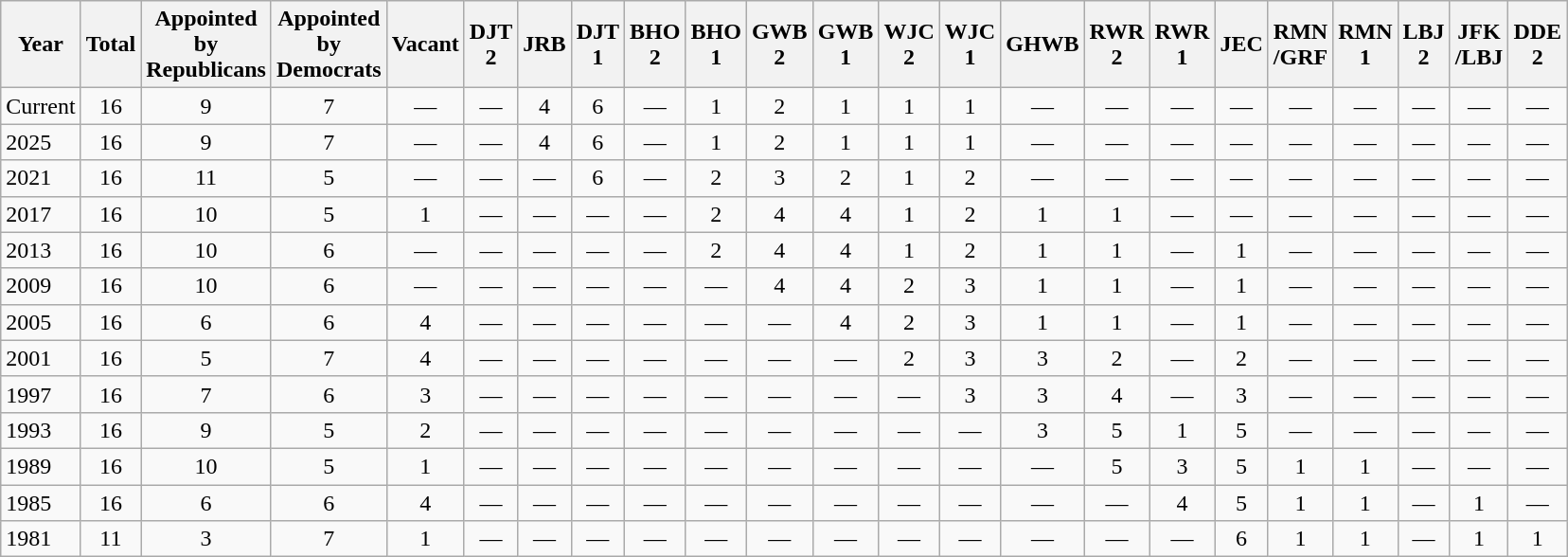<table class="wikitable" style="text-align:center;">
<tr>
<th>Year</th>
<th>Total</th>
<th>Appointed<br>by<br>Republicans</th>
<th>Appointed<br>by<br>Democrats</th>
<th>Vacant</th>
<th>DJT<br>2</th>
<th>JRB</th>
<th>DJT<br>1</th>
<th>BHO<br>2</th>
<th>BHO<br>1</th>
<th>GWB<br>2</th>
<th>GWB<br>1</th>
<th>WJC<br>2</th>
<th>WJC<br>1</th>
<th>GHWB</th>
<th>RWR<br>2</th>
<th>RWR<br>1</th>
<th>JEC</th>
<th>RMN<br>/GRF</th>
<th>RMN<br>1</th>
<th>LBJ<br>2</th>
<th>JFK<br>/LBJ</th>
<th>DDE<br>2</th>
</tr>
<tr>
<td style="text-align:left;">Current</td>
<td>16</td>
<td>9</td>
<td>7</td>
<td>—</td>
<td>—</td>
<td>4</td>
<td>6</td>
<td>—</td>
<td>1</td>
<td>2</td>
<td>1</td>
<td>1</td>
<td>1</td>
<td>—</td>
<td>—</td>
<td>—</td>
<td>—</td>
<td>—</td>
<td>—</td>
<td>—</td>
<td>—</td>
<td>—</td>
</tr>
<tr>
<td style="text-align:left;">2025</td>
<td>16</td>
<td>9</td>
<td>7</td>
<td>—</td>
<td>—</td>
<td>4</td>
<td>6</td>
<td>—</td>
<td>1</td>
<td>2</td>
<td>1</td>
<td>1</td>
<td>1</td>
<td>—</td>
<td>—</td>
<td>—</td>
<td>—</td>
<td>—</td>
<td>—</td>
<td>—</td>
<td>—</td>
<td>—</td>
</tr>
<tr>
<td style="text-align:left;">2021</td>
<td>16</td>
<td>11</td>
<td>5</td>
<td>—</td>
<td>—</td>
<td>—</td>
<td>6</td>
<td>—</td>
<td>2</td>
<td>3</td>
<td>2</td>
<td>1</td>
<td>2</td>
<td>—</td>
<td>—</td>
<td>—</td>
<td>—</td>
<td>—</td>
<td>—</td>
<td>—</td>
<td>—</td>
<td>—</td>
</tr>
<tr>
<td style="text-align:left;">2017</td>
<td>16</td>
<td>10</td>
<td>5</td>
<td>1</td>
<td>—</td>
<td>—</td>
<td>—</td>
<td>—</td>
<td>2</td>
<td>4</td>
<td>4</td>
<td>1</td>
<td>2</td>
<td>1</td>
<td>1</td>
<td>—</td>
<td>—</td>
<td>—</td>
<td>—</td>
<td>—</td>
<td>—</td>
<td>—</td>
</tr>
<tr>
<td style="text-align:left;">2013</td>
<td>16</td>
<td>10</td>
<td>6</td>
<td>—</td>
<td>—</td>
<td>—</td>
<td>—</td>
<td>—</td>
<td>2</td>
<td>4</td>
<td>4</td>
<td>1</td>
<td>2</td>
<td>1</td>
<td>1</td>
<td>—</td>
<td>1</td>
<td>—</td>
<td>—</td>
<td>—</td>
<td>—</td>
<td>—</td>
</tr>
<tr>
<td style="text-align:left;">2009</td>
<td>16</td>
<td>10</td>
<td>6</td>
<td>—</td>
<td>—</td>
<td>—</td>
<td>—</td>
<td>—</td>
<td>—</td>
<td>4</td>
<td>4</td>
<td>2</td>
<td>3</td>
<td>1</td>
<td>1</td>
<td>—</td>
<td>1</td>
<td>—</td>
<td>—</td>
<td>—</td>
<td>—</td>
<td>—</td>
</tr>
<tr>
<td style="text-align:left;">2005</td>
<td>16</td>
<td>6</td>
<td>6</td>
<td>4</td>
<td>—</td>
<td>—</td>
<td>—</td>
<td>—</td>
<td>—</td>
<td>—</td>
<td>4</td>
<td>2</td>
<td>3</td>
<td>1</td>
<td>1</td>
<td>—</td>
<td>1</td>
<td>—</td>
<td>—</td>
<td>—</td>
<td>—</td>
<td>—</td>
</tr>
<tr>
<td style="text-align:left;">2001</td>
<td>16</td>
<td>5</td>
<td>7</td>
<td>4</td>
<td>—</td>
<td>—</td>
<td>—</td>
<td>—</td>
<td>—</td>
<td>—</td>
<td>—</td>
<td>2</td>
<td>3</td>
<td>3</td>
<td>2</td>
<td>—</td>
<td>2</td>
<td>—</td>
<td>—</td>
<td>—</td>
<td>—</td>
<td>—</td>
</tr>
<tr>
<td style="text-align:left;">1997</td>
<td>16</td>
<td>7</td>
<td>6</td>
<td>3</td>
<td>—</td>
<td>—</td>
<td>—</td>
<td>—</td>
<td>—</td>
<td>—</td>
<td>—</td>
<td>—</td>
<td>3</td>
<td>3</td>
<td>4</td>
<td>—</td>
<td>3</td>
<td>—</td>
<td>—</td>
<td>—</td>
<td>—</td>
<td>—</td>
</tr>
<tr>
<td style="text-align:left;">1993</td>
<td>16</td>
<td>9</td>
<td>5</td>
<td>2</td>
<td>—</td>
<td>—</td>
<td>—</td>
<td>—</td>
<td>—</td>
<td>—</td>
<td>—</td>
<td>—</td>
<td>—</td>
<td>3</td>
<td>5</td>
<td>1</td>
<td>5</td>
<td>—</td>
<td>—</td>
<td>—</td>
<td>—</td>
<td>—</td>
</tr>
<tr>
<td style="text-align:left;">1989</td>
<td>16</td>
<td>10</td>
<td>5</td>
<td>1</td>
<td>—</td>
<td>—</td>
<td>—</td>
<td>—</td>
<td>—</td>
<td>—</td>
<td>—</td>
<td>—</td>
<td>—</td>
<td>—</td>
<td>5</td>
<td>3</td>
<td>5</td>
<td>1</td>
<td>1</td>
<td>—</td>
<td>—</td>
<td>—</td>
</tr>
<tr>
<td style="text-align:left;">1985</td>
<td>16</td>
<td>6</td>
<td>6</td>
<td>4</td>
<td>—</td>
<td>—</td>
<td>—</td>
<td>—</td>
<td>—</td>
<td>—</td>
<td>—</td>
<td>—</td>
<td>—</td>
<td>—</td>
<td>—</td>
<td>4</td>
<td>5</td>
<td>1</td>
<td>1</td>
<td>—</td>
<td>1</td>
<td>—</td>
</tr>
<tr>
<td style="text-align:left;">1981</td>
<td>11</td>
<td>3</td>
<td>7</td>
<td>1</td>
<td>—</td>
<td>—</td>
<td>—</td>
<td>—</td>
<td>—</td>
<td>—</td>
<td>—</td>
<td>—</td>
<td>—</td>
<td>—</td>
<td>—</td>
<td>—</td>
<td>6</td>
<td>1</td>
<td>1</td>
<td>—</td>
<td>1</td>
<td>1</td>
</tr>
</table>
